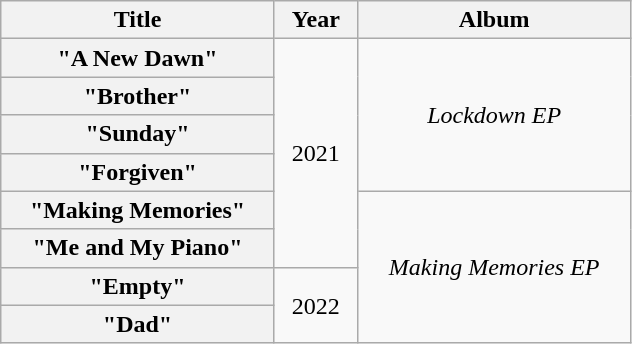<table class="wikitable plainrowheaders" style="text-align:center">
<tr>
<th width="175px">Title</th>
<th style="width:3em;">Year</th>
<th width="175px">Album</th>
</tr>
<tr>
<th scope="row">"A New Dawn"</th>
<td rowspan="6">2021</td>
<td rowspan="4"><em>Lockdown EP</em></td>
</tr>
<tr>
<th scope="row">"Brother"</th>
</tr>
<tr>
<th scope="row">"Sunday"</th>
</tr>
<tr>
<th scope="row">"Forgiven"</th>
</tr>
<tr>
<th scope="row">"Making Memories"</th>
<td rowspan="4"><em>Making Memories EP</em></td>
</tr>
<tr>
<th scope="row">"Me and My Piano"</th>
</tr>
<tr>
<th scope="row">"Empty"</th>
<td rowspan="2">2022</td>
</tr>
<tr>
<th scope="row">"Dad"</th>
</tr>
</table>
